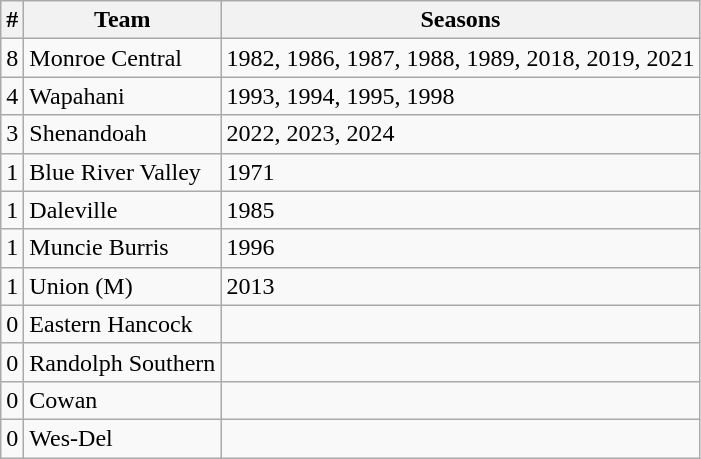<table class="wikitable" style=>
<tr>
<th>#</th>
<th>Team</th>
<th>Seasons</th>
</tr>
<tr>
<td>8</td>
<td>Monroe Central</td>
<td>1982, 1986, 1987, 1988, 1989, 2018, 2019, 2021</td>
</tr>
<tr>
<td>4</td>
<td>Wapahani</td>
<td>1993, 1994, 1995, 1998</td>
</tr>
<tr>
<td>3</td>
<td>Shenandoah</td>
<td>2022, 2023, 2024</td>
</tr>
<tr>
<td>1</td>
<td>Blue River Valley</td>
<td>1971</td>
</tr>
<tr>
<td>1</td>
<td>Daleville</td>
<td>1985</td>
</tr>
<tr>
<td>1</td>
<td>Muncie Burris</td>
<td>1996</td>
</tr>
<tr>
<td>1</td>
<td>Union (M)</td>
<td>2013</td>
</tr>
<tr>
<td>0</td>
<td>Eastern Hancock</td>
<td></td>
</tr>
<tr>
<td>0</td>
<td>Randolph Southern</td>
<td></td>
</tr>
<tr>
<td>0</td>
<td>Cowan</td>
<td></td>
</tr>
<tr>
<td>0</td>
<td>Wes-Del</td>
<td></td>
</tr>
</table>
